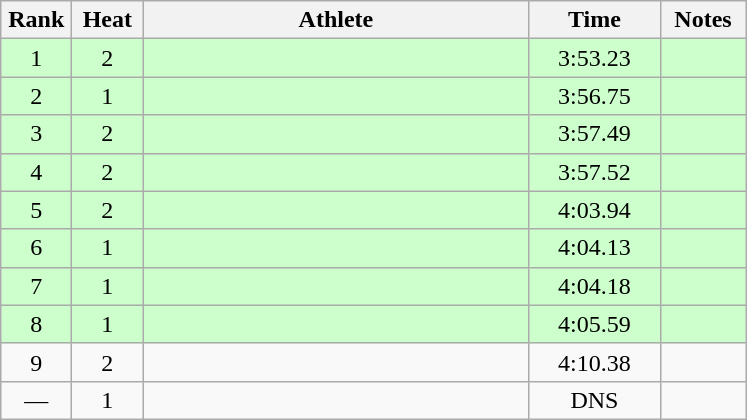<table class="wikitable" style="text-align:center">
<tr>
<th width=40>Rank</th>
<th width=40>Heat</th>
<th width=250>Athlete</th>
<th width=80>Time</th>
<th width=50>Notes</th>
</tr>
<tr bgcolor="ccffcc">
<td>1</td>
<td>2</td>
<td align=left></td>
<td>3:53.23</td>
<td></td>
</tr>
<tr bgcolor="ccffcc">
<td>2</td>
<td>1</td>
<td align=left></td>
<td>3:56.75</td>
<td></td>
</tr>
<tr bgcolor="ccffcc">
<td>3</td>
<td>2</td>
<td align=left></td>
<td>3:57.49</td>
<td></td>
</tr>
<tr bgcolor="ccffcc">
<td>4</td>
<td>2</td>
<td align=left></td>
<td>3:57.52</td>
<td></td>
</tr>
<tr bgcolor="ccffcc">
<td>5</td>
<td>2</td>
<td align=left></td>
<td>4:03.94</td>
<td></td>
</tr>
<tr bgcolor="ccffcc">
<td>6</td>
<td>1</td>
<td align=left></td>
<td>4:04.13</td>
<td></td>
</tr>
<tr bgcolor="ccffcc">
<td>7</td>
<td>1</td>
<td align=left></td>
<td>4:04.18</td>
<td></td>
</tr>
<tr bgcolor="ccffcc">
<td>8</td>
<td>1</td>
<td align=left></td>
<td>4:05.59</td>
<td></td>
</tr>
<tr>
<td>9</td>
<td>2</td>
<td align=left></td>
<td>4:10.38</td>
<td></td>
</tr>
<tr>
<td>—</td>
<td>1</td>
<td align=left></td>
<td>DNS</td>
<td></td>
</tr>
</table>
